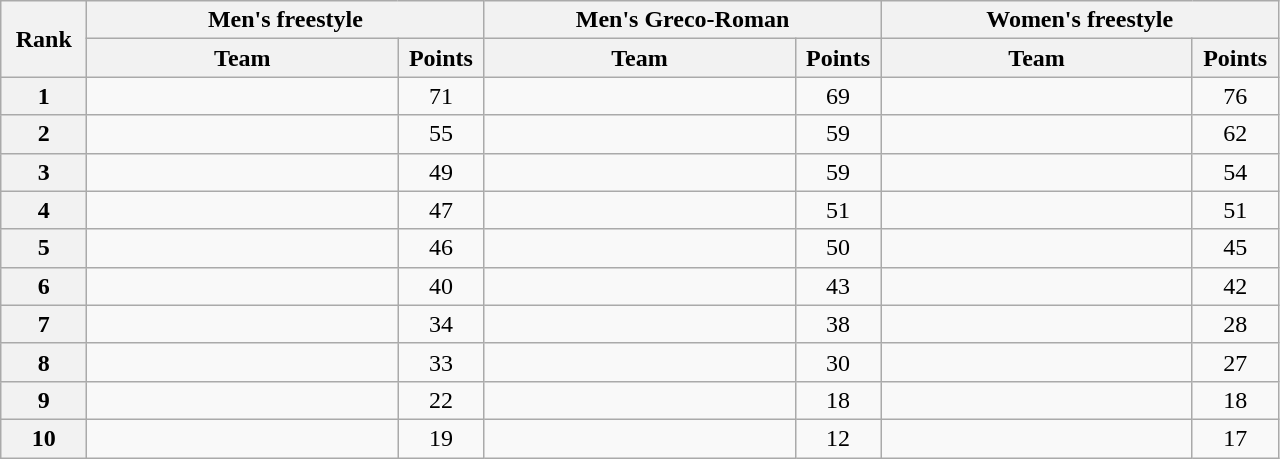<table class="wikitable" style="text-align:center;">
<tr>
<th width=50 rowspan="2">Rank</th>
<th colspan="2">Men's freestyle</th>
<th colspan="2">Men's Greco-Roman</th>
<th colspan="2">Women's freestyle</th>
</tr>
<tr>
<th width=200>Team</th>
<th width=50>Points</th>
<th width=200>Team</th>
<th width=50>Points</th>
<th width=200>Team</th>
<th width=50>Points</th>
</tr>
<tr>
<th>1</th>
<td align=left></td>
<td>71</td>
<td align=left></td>
<td>69</td>
<td align=left></td>
<td>76</td>
</tr>
<tr>
<th>2</th>
<td align=left></td>
<td>55</td>
<td align=left></td>
<td>59</td>
<td align=left></td>
<td>62</td>
</tr>
<tr>
<th>3</th>
<td align=left></td>
<td>49</td>
<td align=left></td>
<td>59</td>
<td align=left></td>
<td>54</td>
</tr>
<tr>
<th>4</th>
<td align=left></td>
<td>47</td>
<td align=left></td>
<td>51</td>
<td align=left></td>
<td>51</td>
</tr>
<tr>
<th>5</th>
<td align=left></td>
<td>46</td>
<td align=left></td>
<td>50</td>
<td align=left></td>
<td>45</td>
</tr>
<tr>
<th>6</th>
<td align=left></td>
<td>40</td>
<td align=left></td>
<td>43</td>
<td align=left></td>
<td>42</td>
</tr>
<tr>
<th>7</th>
<td align=left></td>
<td>34</td>
<td align=left></td>
<td>38</td>
<td align=left></td>
<td>28</td>
</tr>
<tr>
<th>8</th>
<td align=left></td>
<td>33</td>
<td align=left></td>
<td>30</td>
<td align=left></td>
<td>27</td>
</tr>
<tr>
<th>9</th>
<td align=left></td>
<td>22</td>
<td align=left></td>
<td>18</td>
<td align=left></td>
<td>18</td>
</tr>
<tr>
<th>10</th>
<td align=left></td>
<td>19</td>
<td align=left></td>
<td>12</td>
<td align=left></td>
<td>17</td>
</tr>
</table>
